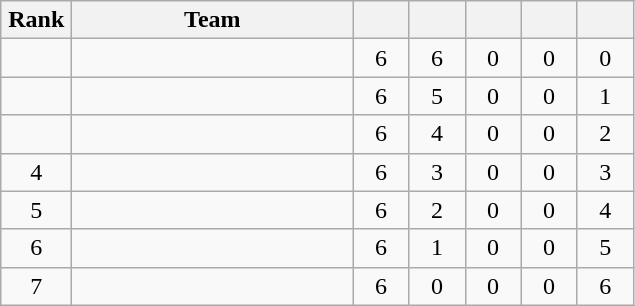<table class="wikitable" style="text-align: center;">
<tr>
<th width=40>Rank</th>
<th width=180>Team</th>
<th width=30></th>
<th width=30></th>
<th width=30></th>
<th width=30></th>
<th width=30></th>
</tr>
<tr>
<td></td>
<td align=left></td>
<td>6</td>
<td>6</td>
<td>0</td>
<td>0</td>
<td>0</td>
</tr>
<tr>
<td></td>
<td align=left></td>
<td>6</td>
<td>5</td>
<td>0</td>
<td>0</td>
<td>1</td>
</tr>
<tr>
<td></td>
<td align=left></td>
<td>6</td>
<td>4</td>
<td>0</td>
<td>0</td>
<td>2</td>
</tr>
<tr>
<td>4</td>
<td align=left></td>
<td>6</td>
<td>3</td>
<td>0</td>
<td>0</td>
<td>3</td>
</tr>
<tr>
<td>5</td>
<td align=left></td>
<td>6</td>
<td>2</td>
<td>0</td>
<td>0</td>
<td>4</td>
</tr>
<tr>
<td>6</td>
<td align=left></td>
<td>6</td>
<td>1</td>
<td>0</td>
<td>0</td>
<td>5</td>
</tr>
<tr>
<td>7</td>
<td align=left></td>
<td>6</td>
<td>0</td>
<td>0</td>
<td>0</td>
<td>6</td>
</tr>
</table>
